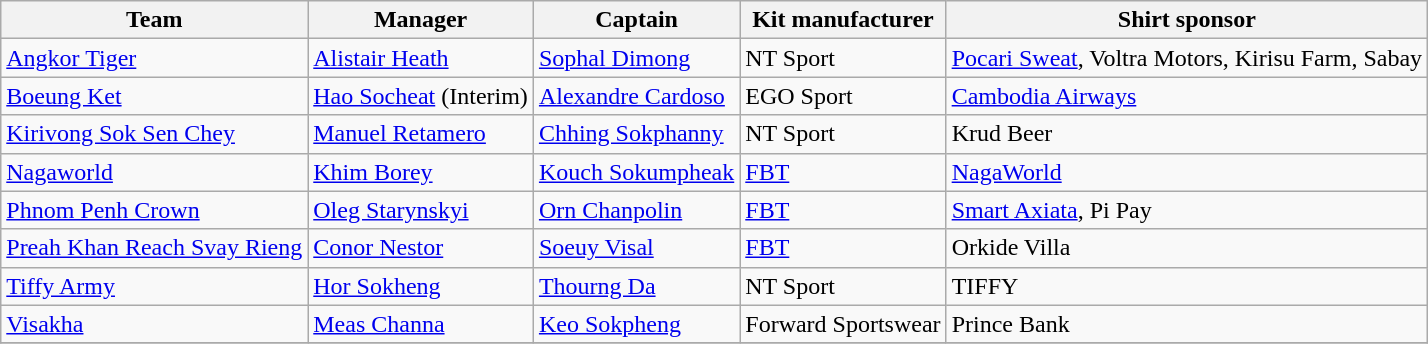<table class="wikitable sortable" style="text-align: left;">
<tr>
<th>Team</th>
<th>Manager</th>
<th>Captain</th>
<th>Kit manufacturer</th>
<th>Shirt sponsor</th>
</tr>
<tr>
<td><a href='#'>Angkor Tiger</a></td>
<td> <a href='#'>Alistair Heath</a></td>
<td> <a href='#'>Sophal Dimong</a></td>
<td> NT Sport</td>
<td><a href='#'>Pocari Sweat</a>, Voltra Motors, Kirisu Farm, Sabay</td>
</tr>
<tr>
<td><a href='#'>Boeung Ket</a></td>
<td> <a href='#'>Hao Socheat</a> (Interim)</td>
<td> <a href='#'>Alexandre Cardoso</a></td>
<td> EGO Sport</td>
<td><a href='#'>Cambodia Airways</a></td>
</tr>
<tr>
<td><a href='#'>Kirivong Sok Sen Chey</a></td>
<td> <a href='#'>Manuel Retamero</a></td>
<td> <a href='#'>Chhing Sokphanny</a></td>
<td> NT Sport</td>
<td>Krud Beer</td>
</tr>
<tr>
<td><a href='#'>Nagaworld</a></td>
<td> <a href='#'>Khim Borey</a></td>
<td> <a href='#'>Kouch Sokumpheak</a></td>
<td> <a href='#'>FBT</a></td>
<td><a href='#'>NagaWorld</a></td>
</tr>
<tr>
<td><a href='#'>Phnom Penh Crown</a></td>
<td> <a href='#'>Oleg Starynskyi</a></td>
<td> <a href='#'>Orn Chanpolin</a></td>
<td> <a href='#'>FBT</a></td>
<td><a href='#'>Smart Axiata</a>, Pi Pay</td>
</tr>
<tr>
<td><a href='#'>Preah Khan Reach Svay Rieng</a></td>
<td> <a href='#'>Conor Nestor</a></td>
<td> <a href='#'>Soeuy Visal</a></td>
<td> <a href='#'>FBT</a></td>
<td>Orkide Villa</td>
</tr>
<tr>
<td><a href='#'>Tiffy Army</a></td>
<td> <a href='#'>Hor Sokheng</a></td>
<td> <a href='#'>Thourng Da</a></td>
<td> NT Sport</td>
<td>TIFFY</td>
</tr>
<tr>
<td><a href='#'>Visakha</a></td>
<td> <a href='#'>Meas Channa</a></td>
<td> <a href='#'>Keo Sokpheng</a></td>
<td> Forward Sportswear</td>
<td>Prince Bank</td>
</tr>
<tr>
</tr>
</table>
